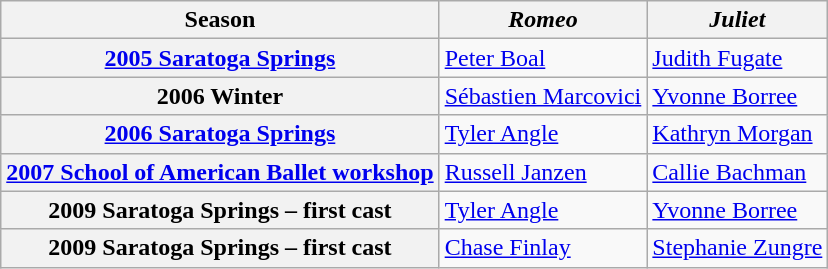<table class="wikitable">
<tr>
<th>Season</th>
<th><em>Romeo</em></th>
<th><em>Juliet</em></th>
</tr>
<tr>
<th><a href='#'>2005 Saratoga Springs</a></th>
<td><a href='#'>Peter Boal</a></td>
<td><a href='#'>Judith Fugate</a></td>
</tr>
<tr>
<th>2006 Winter</th>
<td><a href='#'>Sébastien Marcovici</a></td>
<td><a href='#'>Yvonne Borree</a></td>
</tr>
<tr>
<th><a href='#'>2006 Saratoga Springs</a></th>
<td><a href='#'>Tyler Angle</a></td>
<td><a href='#'>Kathryn Morgan</a></td>
</tr>
<tr>
<th><a href='#'>2007 School of American Ballet workshop</a></th>
<td><a href='#'>Russell Janzen</a></td>
<td><a href='#'>Callie Bachman</a></td>
</tr>
<tr>
<th>2009 Saratoga Springs – first cast</th>
<td><a href='#'>Tyler Angle</a></td>
<td><a href='#'>Yvonne Borree</a></td>
</tr>
<tr>
<th>2009 Saratoga Springs – first cast</th>
<td><a href='#'>Chase Finlay</a></td>
<td><a href='#'>Stephanie Zungre</a></td>
</tr>
</table>
